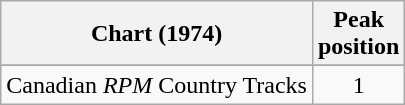<table class="wikitable sortable">
<tr>
<th align="left">Chart (1974)</th>
<th align="center">Peak<br>position</th>
</tr>
<tr>
</tr>
<tr>
<td align="left">Canadian <em>RPM</em> Country Tracks</td>
<td align="center">1</td>
</tr>
</table>
